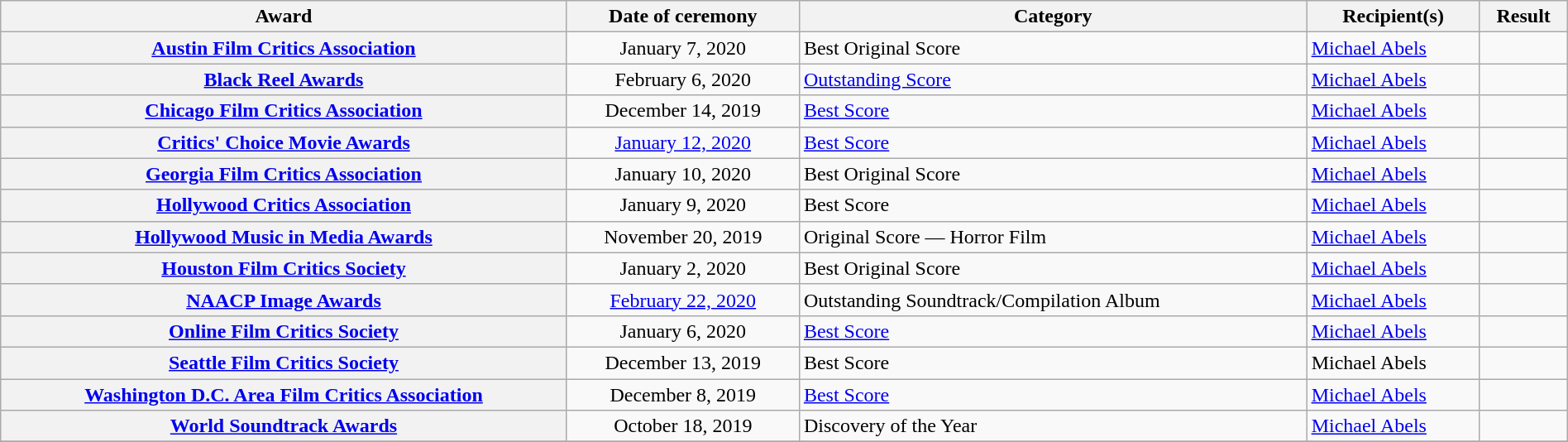<table class="wikitable plainrowheaders sortable" style="width: 100%;">
<tr>
<th scope="col">Award</th>
<th scope="col">Date of ceremony</th>
<th scope="col">Category</th>
<th scope="col">Recipient(s)</th>
<th scope="col">Result</th>
</tr>
<tr>
<th scope="row" style="text-align:center;"><a href='#'>Austin Film Critics Association</a></th>
<td scope="row" style="text-align:center;">January 7, 2020</td>
<td>Best Original Score</td>
<td><a href='#'>Michael Abels</a></td>
<td></td>
</tr>
<tr>
<th scope="row" style="text-align:center;"><a href='#'>Black Reel Awards</a></th>
<td scope="row" style="text-align:center;">February 6, 2020</td>
<td><a href='#'>Outstanding Score</a></td>
<td><a href='#'>Michael Abels</a></td>
<td></td>
</tr>
<tr>
<th scope="row" style="text-align:center;"><a href='#'>Chicago Film Critics Association</a></th>
<td scope="row" style="text-align:center;">December 14, 2019</td>
<td><a href='#'>Best Score</a></td>
<td><a href='#'>Michael Abels</a></td>
<td></td>
</tr>
<tr>
<th scope="row" style="text-align:center;"><a href='#'>Critics' Choice Movie Awards</a></th>
<td scope="row" style="text-align:center;"><a href='#'>January 12, 2020</a></td>
<td><a href='#'>Best Score</a></td>
<td><a href='#'>Michael Abels</a></td>
<td></td>
</tr>
<tr>
<th scope="row" style="text-align:center;"><a href='#'>Georgia Film Critics Association</a></th>
<td scope="row" style="text-align:center;">January 10, 2020</td>
<td>Best Original Score</td>
<td><a href='#'>Michael Abels</a></td>
<td></td>
</tr>
<tr>
<th scope="row" style="text-align:center;"><a href='#'>Hollywood Critics Association</a></th>
<td scope="row" style="text-align:center;">January 9, 2020</td>
<td>Best Score</td>
<td><a href='#'>Michael Abels</a></td>
<td></td>
</tr>
<tr>
<th scope="row" style="text-align:center;"><a href='#'>Hollywood Music in Media Awards</a></th>
<td scope="row" style="text-align:center;">November 20, 2019</td>
<td>Original Score — Horror Film</td>
<td><a href='#'>Michael Abels</a></td>
<td></td>
</tr>
<tr>
<th scope="row" style="text-align:center;"><a href='#'>Houston Film Critics Society</a></th>
<td scope="row" style="text-align:center;">January 2, 2020</td>
<td>Best Original Score</td>
<td><a href='#'>Michael Abels</a></td>
<td></td>
</tr>
<tr>
<th scope="row" style="text-align:center;"><a href='#'>NAACP Image Awards</a></th>
<td scope="row" style="text-align:center;"><a href='#'>February 22, 2020</a></td>
<td>Outstanding Soundtrack/Compilation Album</td>
<td><a href='#'>Michael Abels</a></td>
<td></td>
</tr>
<tr>
<th scope="row" style="text-align:center;"><a href='#'>Online Film Critics Society</a></th>
<td scope="row" style="text-align:center;">January 6, 2020</td>
<td><a href='#'>Best Score</a></td>
<td><a href='#'>Michael Abels</a></td>
<td></td>
</tr>
<tr>
<th scope="row" style="text-align:center;"><a href='#'>Seattle Film Critics Society</a></th>
<td scope="row" style="text-align:center;">December 13, 2019</td>
<td>Best Score</td>
<td>Michael Abels</td>
<td></td>
</tr>
<tr>
<th scope="row" style="text-align:center;"><a href='#'>Washington D.C. Area Film Critics Association</a></th>
<td scope="row" style="text-align:center;">December 8, 2019</td>
<td><a href='#'>Best Score</a></td>
<td><a href='#'>Michael Abels</a></td>
<td></td>
</tr>
<tr>
<th scope="row"  style="text-align:center;"><a href='#'>World Soundtrack Awards</a></th>
<td scope="row"  style="text-align:center;">October 18, 2019</td>
<td>Discovery of the Year</td>
<td><a href='#'>Michael Abels</a></td>
<td></td>
</tr>
<tr>
</tr>
</table>
